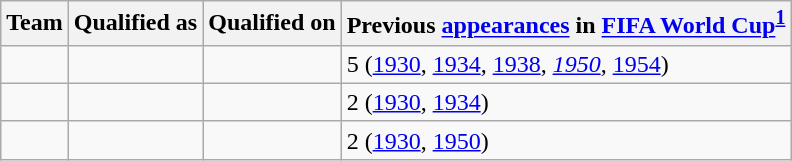<table class="wikitable sortable">
<tr>
<th>Team</th>
<th>Qualified as</th>
<th>Qualified on</th>
<th data-sort-type="number">Previous <a href='#'>appearances</a> in <a href='#'>FIFA World Cup</a><sup><strong><a href='#'>1</a></strong></sup></th>
</tr>
<tr>
<td></td>
<td></td>
<td></td>
<td>5 (<a href='#'>1930</a>, <a href='#'>1934</a>, <a href='#'>1938</a>, <em><a href='#'>1950</a></em>, <a href='#'>1954</a>)</td>
</tr>
<tr>
<td></td>
<td></td>
<td></td>
<td>2 (<a href='#'>1930</a>, <a href='#'>1934</a>)</td>
</tr>
<tr>
<td></td>
<td></td>
<td></td>
<td>2 (<a href='#'>1930</a>, <a href='#'>1950</a>)</td>
</tr>
</table>
